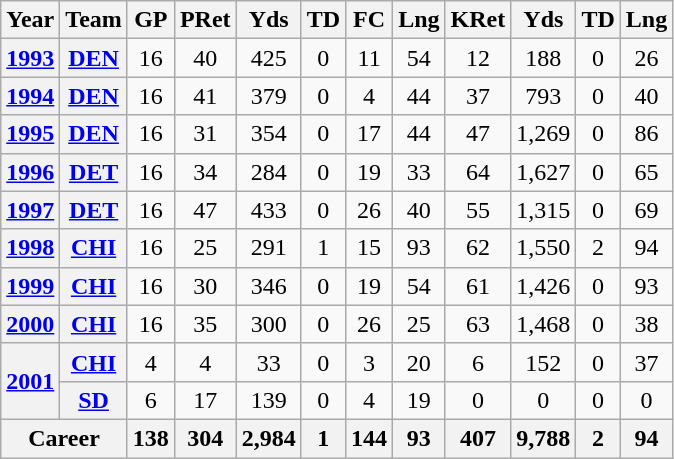<table class="wikitable" style="text-align: center;">
<tr>
<th>Year</th>
<th>Team</th>
<th>GP</th>
<th>PRet</th>
<th>Yds</th>
<th>TD</th>
<th>FC</th>
<th>Lng</th>
<th>KRet</th>
<th>Yds</th>
<th>TD</th>
<th>Lng</th>
</tr>
<tr>
<th><a href='#'>1993</a></th>
<th><a href='#'>DEN</a></th>
<td>16</td>
<td>40</td>
<td>425</td>
<td>0</td>
<td>11</td>
<td>54</td>
<td>12</td>
<td>188</td>
<td>0</td>
<td>26</td>
</tr>
<tr>
<th><a href='#'>1994</a></th>
<th><a href='#'>DEN</a></th>
<td>16</td>
<td>41</td>
<td>379</td>
<td>0</td>
<td>4</td>
<td>44</td>
<td>37</td>
<td>793</td>
<td>0</td>
<td>40</td>
</tr>
<tr>
<th><a href='#'>1995</a></th>
<th><a href='#'>DEN</a></th>
<td>16</td>
<td>31</td>
<td>354</td>
<td>0</td>
<td>17</td>
<td>44</td>
<td>47</td>
<td>1,269</td>
<td>0</td>
<td>86</td>
</tr>
<tr>
<th><a href='#'>1996</a></th>
<th><a href='#'>DET</a></th>
<td>16</td>
<td>34</td>
<td>284</td>
<td>0</td>
<td>19</td>
<td>33</td>
<td>64</td>
<td>1,627</td>
<td>0</td>
<td>65</td>
</tr>
<tr>
<th><a href='#'>1997</a></th>
<th><a href='#'>DET</a></th>
<td>16</td>
<td>47</td>
<td>433</td>
<td>0</td>
<td>26</td>
<td>40</td>
<td>55</td>
<td>1,315</td>
<td>0</td>
<td>69</td>
</tr>
<tr>
<th><a href='#'>1998</a></th>
<th><a href='#'>CHI</a></th>
<td>16</td>
<td>25</td>
<td>291</td>
<td>1</td>
<td>15</td>
<td>93</td>
<td>62</td>
<td>1,550</td>
<td>2</td>
<td>94</td>
</tr>
<tr>
<th><a href='#'>1999</a></th>
<th><a href='#'>CHI</a></th>
<td>16</td>
<td>30</td>
<td>346</td>
<td>0</td>
<td>19</td>
<td>54</td>
<td>61</td>
<td>1,426</td>
<td>0</td>
<td>93</td>
</tr>
<tr>
<th><a href='#'>2000</a></th>
<th><a href='#'>CHI</a></th>
<td>16</td>
<td>35</td>
<td>300</td>
<td>0</td>
<td>26</td>
<td>25</td>
<td>63</td>
<td>1,468</td>
<td>0</td>
<td>38</td>
</tr>
<tr>
<th rowspan="2"><a href='#'>2001</a></th>
<th><a href='#'>CHI</a></th>
<td>4</td>
<td>4</td>
<td>33</td>
<td>0</td>
<td>3</td>
<td>20</td>
<td>6</td>
<td>152</td>
<td>0</td>
<td>37</td>
</tr>
<tr>
<th><a href='#'>SD</a></th>
<td>6</td>
<td>17</td>
<td>139</td>
<td>0</td>
<td>4</td>
<td>19</td>
<td>0</td>
<td>0</td>
<td>0</td>
<td>0</td>
</tr>
<tr>
<th colspan="2">Career</th>
<th>138</th>
<th>304</th>
<th>2,984</th>
<th>1</th>
<th>144</th>
<th>93</th>
<th>407</th>
<th>9,788</th>
<th>2</th>
<th>94</th>
</tr>
</table>
